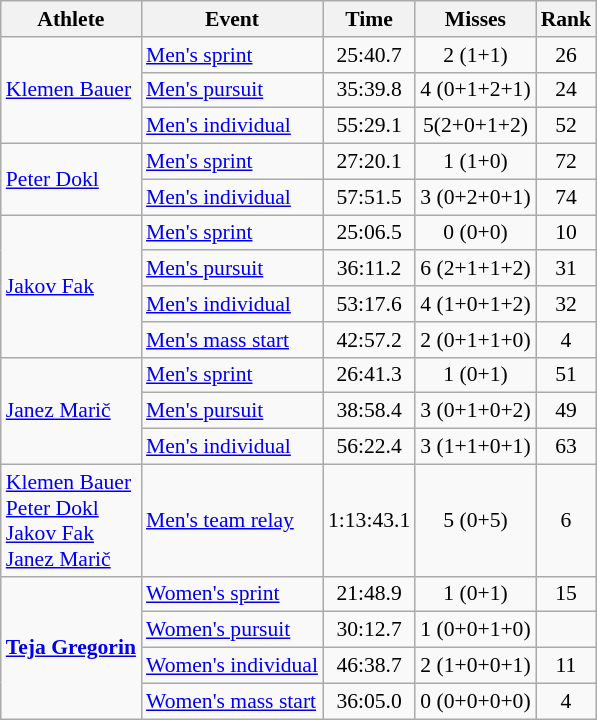<table class="wikitable" style="font-size:90%">
<tr>
<th>Athlete</th>
<th>Event</th>
<th>Time</th>
<th>Misses</th>
<th>Rank</th>
</tr>
<tr align=center>
<td style="text-align:left;" rowspan="3"><a href='#'>Klemen Bauer</a></td>
<td align=left><a href='#'>Men's sprint</a></td>
<td>25:40.7</td>
<td>2 (1+1)</td>
<td>26</td>
</tr>
<tr align=center>
<td align=left><a href='#'>Men's pursuit</a></td>
<td>35:39.8</td>
<td>4 (0+1+2+1)</td>
<td>24</td>
</tr>
<tr align=center>
<td align=left><a href='#'>Men's individual</a></td>
<td>55:29.1</td>
<td>5(2+0+1+2)</td>
<td>52</td>
</tr>
<tr align=center>
<td style="text-align:left;" rowspan="2"><a href='#'>Peter Dokl</a></td>
<td align=left><a href='#'>Men's sprint</a></td>
<td>27:20.1</td>
<td>1 (1+0)</td>
<td>72</td>
</tr>
<tr align=center>
<td align=left><a href='#'>Men's individual</a></td>
<td>57:51.5</td>
<td>3 (0+2+0+1)</td>
<td>74</td>
</tr>
<tr align=center>
<td style="text-align:left;" rowspan="4"><a href='#'>Jakov Fak</a></td>
<td align=left><a href='#'>Men's sprint</a></td>
<td>25:06.5</td>
<td>0 (0+0)</td>
<td>10</td>
</tr>
<tr align=center>
<td align=left><a href='#'>Men's pursuit</a></td>
<td>36:11.2</td>
<td>6 (2+1+1+2)</td>
<td>31</td>
</tr>
<tr align=center>
<td align=left><a href='#'>Men's individual</a></td>
<td>53:17.6</td>
<td>4 (1+0+1+2)</td>
<td>32</td>
</tr>
<tr align=center>
<td align=left><a href='#'>Men's mass start</a></td>
<td>42:57.2</td>
<td>2 (0+1+1+0)</td>
<td>4</td>
</tr>
<tr align=center>
<td style="text-align:left;" rowspan="3"><a href='#'>Janez Marič</a></td>
<td align=left><a href='#'>Men's sprint</a></td>
<td>26:41.3</td>
<td>1 (0+1)</td>
<td>51</td>
</tr>
<tr align=center>
<td align=left><a href='#'>Men's pursuit</a></td>
<td>38:58.4</td>
<td>3 (0+1+0+2)</td>
<td>49</td>
</tr>
<tr align=center>
<td align=left><a href='#'>Men's individual</a></td>
<td>56:22.4</td>
<td>3 (1+1+0+1)</td>
<td>63</td>
</tr>
<tr align=center>
<td align=left><a href='#'>Klemen Bauer</a><br><a href='#'>Peter Dokl</a><br><a href='#'>Jakov Fak</a><br><a href='#'>Janez Marič</a></td>
<td align=left><a href='#'>Men's team relay</a></td>
<td>1:13:43.1</td>
<td>5 (0+5)</td>
<td>6</td>
</tr>
<tr align=center>
<td style="text-align:left;" rowspan="4"><strong><a href='#'>Teja Gregorin</a></strong></td>
<td align=left><a href='#'>Women's sprint</a></td>
<td>21:48.9</td>
<td>1 (0+1)</td>
<td>15</td>
</tr>
<tr align=center>
<td align=left><a href='#'>Women's pursuit</a></td>
<td>30:12.7</td>
<td>1 (0+0+1+0)</td>
<td></td>
</tr>
<tr align=center>
<td align=left><a href='#'>Women's individual</a></td>
<td>46:38.7</td>
<td>2 (1+0+0+1)</td>
<td>11</td>
</tr>
<tr align=center>
<td align=left><a href='#'>Women's mass start</a></td>
<td>36:05.0</td>
<td>0 (0+0+0+0)</td>
<td>4</td>
</tr>
</table>
